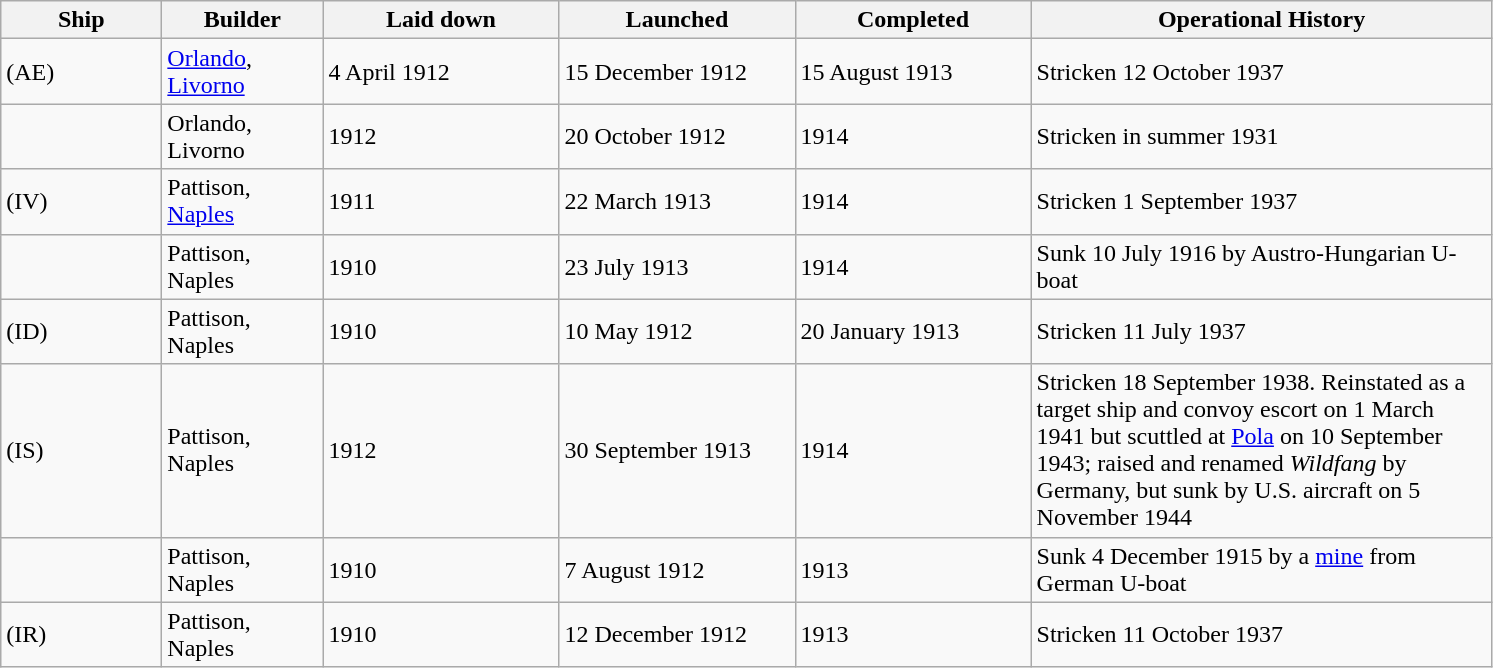<table class="wikitable">
<tr>
<th scope="col" width="100px">Ship</th>
<th scope="col" width="100px">Builder</th>
<th scope="col" width="150px">Laid down</th>
<th scope="col" width="150px">Launched</th>
<th scope="col" width="150px">Completed</th>
<th scope="col" width="300px">Operational History</th>
</tr>
<tr>
<td> (AE) </td>
<td><a href='#'>Orlando</a>, <a href='#'>Livorno</a></td>
<td>4 April 1912</td>
<td>15 December 1912</td>
<td>15 August 1913</td>
<td>Stricken 12 October 1937</td>
</tr>
<tr>
<td></td>
<td>Orlando, Livorno</td>
<td>1912</td>
<td>20 October 1912</td>
<td>1914</td>
<td>Stricken in summer 1931</td>
</tr>
<tr>
<td> (IV)</td>
<td>Pattison, <a href='#'>Naples</a></td>
<td>1911</td>
<td>22 March 1913</td>
<td>1914</td>
<td>Stricken 1 September 1937</td>
</tr>
<tr>
<td></td>
<td>Pattison, Naples</td>
<td>1910</td>
<td>23 July 1913</td>
<td>1914</td>
<td>Sunk 10 July 1916 by Austro-Hungarian U-boat </td>
</tr>
<tr>
<td> (ID)</td>
<td>Pattison, Naples</td>
<td>1910</td>
<td>10 May 1912</td>
<td>20 January 1913</td>
<td>Stricken 11 July 1937</td>
</tr>
<tr>
<td> (IS)</td>
<td>Pattison, Naples</td>
<td>1912</td>
<td>30 September 1913</td>
<td>1914</td>
<td>Stricken 18 September 1938. Reinstated as a target ship and convoy escort on 1 March 1941 but scuttled at <a href='#'>Pola</a> on 10 September 1943; raised and renamed <em>Wildfang</em> by Germany, but sunk by U.S. aircraft on 5 November 1944</td>
</tr>
<tr>
<td></td>
<td>Pattison, Naples</td>
<td>1910</td>
<td>7 August 1912</td>
<td>1913</td>
<td>Sunk 4 December 1915 by a <a href='#'>mine</a> from German U-boat </td>
</tr>
<tr>
<td> (IR)</td>
<td>Pattison, Naples</td>
<td>1910</td>
<td>12 December 1912</td>
<td>1913</td>
<td>Stricken 11 October 1937</td>
</tr>
</table>
